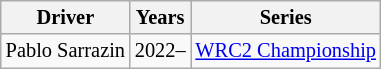<table class="wikitable sortable" border="1" style="font-size: 85%;">
<tr>
<th>Driver</th>
<th>Years</th>
<th>Series</th>
</tr>
<tr>
<td> Pablo Sarrazin</td>
<td>2022–</td>
<td><a href='#'>WRC2 Championship</a></td>
</tr>
</table>
